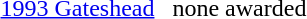<table>
<tr valign=top>
<td><a href='#'>1993 Gateshead</a></td>
<td></td>
<td></td>
<td>none awarded</td>
</tr>
<tr>
</tr>
</table>
